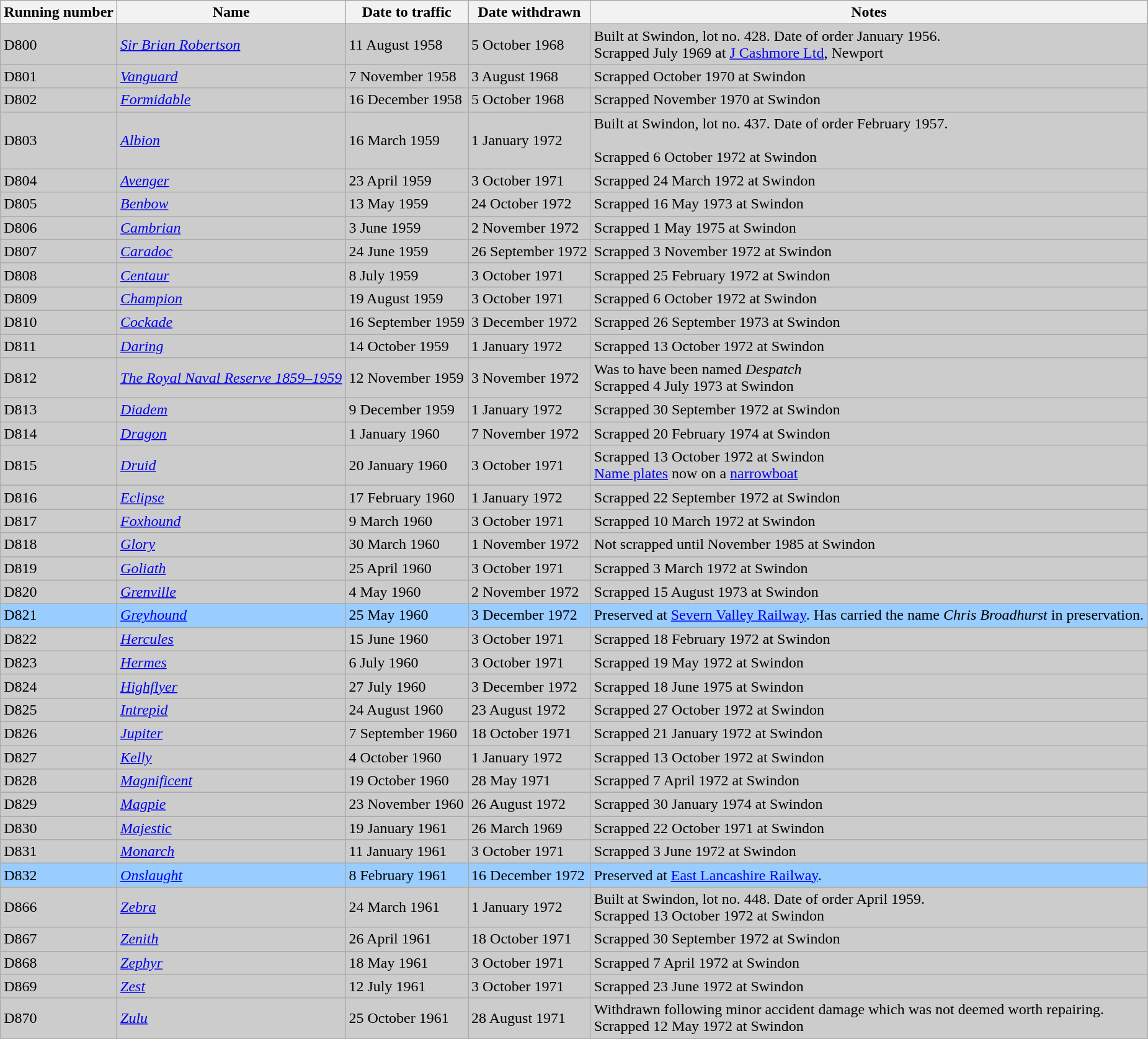<table class ="wikitable">
<tr>
<th>Running number</th>
<th>Name</th>
<th>Date to traffic</th>
<th>Date withdrawn</th>
<th>Notes</th>
</tr>
<tr style="background:#ccc;">
<td>D800</td>
<td><em><a href='#'>Sir Brian Robertson</a></em></td>
<td>11 August 1958</td>
<td>5 October 1968</td>
<td>Built at Swindon, lot no. 428.  Date of order January 1956.<br>Scrapped July 1969 at <a href='#'>J Cashmore Ltd</a>, Newport</td>
</tr>
<tr style="background:#ccc;">
<td>D801</td>
<td><em><a href='#'>Vanguard</a></em></td>
<td>7 November 1958</td>
<td>3 August 1968</td>
<td>Scrapped October 1970 at Swindon</td>
</tr>
<tr style="background:#ccc;">
<td>D802</td>
<td><em><a href='#'>Formidable</a></em></td>
<td>16 December 1958</td>
<td>5 October 1968</td>
<td>Scrapped November 1970 at Swindon</td>
</tr>
<tr style="background:#ccc;">
<td>D803</td>
<td><em><a href='#'>Albion</a></em></td>
<td>16 March 1959</td>
<td>1 January 1972</td>
<td>Built at Swindon, lot no. 437.  Date of order February 1957.<br><br>Scrapped 6 October 1972 at Swindon</td>
</tr>
<tr style="background:#ccc;">
<td>D804</td>
<td><em><a href='#'>Avenger</a></em></td>
<td>23 April 1959</td>
<td>3 October 1971</td>
<td>Scrapped 24 March 1972 at Swindon</td>
</tr>
<tr style="background:#ccc;">
<td>D805</td>
<td><em><a href='#'>Benbow</a></em></td>
<td>13 May 1959</td>
<td>24 October 1972</td>
<td>Scrapped 16 May 1973 at Swindon</td>
</tr>
<tr style="background:#ccc;">
<td>D806</td>
<td><em><a href='#'>Cambrian</a></em></td>
<td>3 June 1959</td>
<td>2 November 1972</td>
<td>Scrapped 1 May 1975 at Swindon</td>
</tr>
<tr style="background:#ccc;">
<td>D807</td>
<td><em><a href='#'>Caradoc</a></em></td>
<td>24 June 1959</td>
<td>26 September 1972</td>
<td>Scrapped 3 November 1972 at Swindon</td>
</tr>
<tr style="background:#ccc;">
<td>D808</td>
<td><em><a href='#'>Centaur</a></em></td>
<td>8 July 1959</td>
<td>3 October 1971</td>
<td>Scrapped 25 February 1972 at Swindon</td>
</tr>
<tr style="background:#ccc;">
<td>D809</td>
<td><em><a href='#'>Champion</a></em></td>
<td>19 August 1959</td>
<td>3 October 1971</td>
<td>Scrapped 6 October 1972 at Swindon</td>
</tr>
<tr style="background:#ccc;">
<td>D810</td>
<td><em><a href='#'>Cockade</a></em></td>
<td>16 September 1959</td>
<td>3 December 1972</td>
<td>Scrapped 26 September 1973 at Swindon</td>
</tr>
<tr style="background:#ccc;">
<td>D811</td>
<td><em><a href='#'>Daring</a></em></td>
<td>14 October 1959</td>
<td>1 January 1972</td>
<td>Scrapped 13 October 1972 at Swindon</td>
</tr>
<tr style="background:#ccc;">
<td>D812</td>
<td><em><a href='#'>The Royal Naval Reserve 1859–1959</a></em></td>
<td>12 November 1959</td>
<td>3 November 1972</td>
<td>Was to have been named <em>Despatch</em><br>Scrapped 4 July 1973 at Swindon</td>
</tr>
<tr style="background:#ccc;">
<td>D813</td>
<td><em><a href='#'>Diadem</a></em></td>
<td>9 December 1959</td>
<td>1 January 1972</td>
<td>Scrapped 30 September 1972 at Swindon</td>
</tr>
<tr style="background:#ccc;">
<td>D814</td>
<td><em><a href='#'>Dragon</a></em></td>
<td>1 January 1960</td>
<td>7 November 1972</td>
<td>Scrapped 20 February 1974 at Swindon</td>
</tr>
<tr style="background:#ccc;">
<td>D815</td>
<td><em><a href='#'>Druid</a></em></td>
<td>20 January 1960</td>
<td>3 October 1971</td>
<td>Scrapped 13 October 1972 at Swindon<br><a href='#'>Name plates</a> now on a <a href='#'>narrowboat</a></td>
</tr>
<tr style="background:#ccc;">
<td>D816</td>
<td><em><a href='#'>Eclipse</a></em></td>
<td>17 February 1960</td>
<td>1 January 1972</td>
<td>Scrapped 22 September 1972 at Swindon</td>
</tr>
<tr style="background:#ccc;">
<td>D817</td>
<td><em><a href='#'>Foxhound</a></em></td>
<td>9 March 1960</td>
<td>3 October 1971</td>
<td>Scrapped 10 March 1972 at Swindon</td>
</tr>
<tr style="background:#ccc;">
<td>D818</td>
<td><em><a href='#'>Glory</a></em></td>
<td>30 March 1960</td>
<td>1 November 1972</td>
<td>Not scrapped until November 1985 at Swindon</td>
</tr>
<tr style="background:#ccc;">
<td>D819</td>
<td><em><a href='#'>Goliath</a></em></td>
<td>25 April 1960</td>
<td>3 October 1971</td>
<td>Scrapped 3 March 1972 at Swindon</td>
</tr>
<tr style="background:#ccc;">
<td>D820</td>
<td><em><a href='#'>Grenville</a></em></td>
<td>4 May 1960</td>
<td>2 November 1972</td>
<td>Scrapped 15 August 1973 at Swindon</td>
</tr>
<tr style="background:#9cf;">
<td>D821</td>
<td><em><a href='#'>Greyhound</a></em></td>
<td>25 May 1960</td>
<td>3 December 1972</td>
<td>Preserved at <a href='#'>Severn Valley Railway</a>. Has carried the name <em>Chris Broadhurst</em> in preservation.</td>
</tr>
<tr style="background:#ccc;">
<td>D822</td>
<td><em><a href='#'>Hercules</a></em></td>
<td>15 June 1960</td>
<td>3 October 1971</td>
<td>Scrapped 18 February 1972 at Swindon</td>
</tr>
<tr style="background:#ccc;">
<td>D823</td>
<td><em><a href='#'>Hermes</a></em></td>
<td>6 July 1960</td>
<td>3 October 1971</td>
<td>Scrapped 19 May 1972 at Swindon</td>
</tr>
<tr style="background:#ccc;">
<td>D824</td>
<td><em><a href='#'>Highflyer</a></em></td>
<td>27 July 1960</td>
<td>3 December 1972</td>
<td>Scrapped 18 June 1975 at Swindon</td>
</tr>
<tr style="background:#ccc;">
<td>D825</td>
<td><em><a href='#'>Intrepid</a></em></td>
<td>24 August 1960</td>
<td>23 August 1972</td>
<td>Scrapped 27 October 1972 at Swindon</td>
</tr>
<tr style="background:#ccc;">
<td>D826</td>
<td><em><a href='#'>Jupiter</a></em></td>
<td>7 September 1960</td>
<td>18 October 1971</td>
<td>Scrapped 21 January 1972 at Swindon</td>
</tr>
<tr style="background:#ccc;">
<td>D827</td>
<td><em><a href='#'>Kelly</a></em></td>
<td>4 October 1960</td>
<td>1 January 1972</td>
<td>Scrapped 13 October 1972 at Swindon</td>
</tr>
<tr style="background:#ccc;">
<td>D828</td>
<td><em><a href='#'>Magnificent</a></em></td>
<td>19 October 1960</td>
<td>28 May 1971</td>
<td>Scrapped 7 April 1972 at Swindon</td>
</tr>
<tr style="background:#ccc;">
<td>D829</td>
<td><em><a href='#'>Magpie</a></em></td>
<td>23 November 1960</td>
<td>26 August 1972</td>
<td>Scrapped 30 January 1974 at Swindon</td>
</tr>
<tr style="background:#ccc;">
<td>D830</td>
<td><em><a href='#'>Majestic</a></em></td>
<td>19 January 1961</td>
<td>26 March 1969</td>
<td>Scrapped 22 October 1971 at Swindon</td>
</tr>
<tr style="background:#ccc;">
<td>D831</td>
<td><em><a href='#'>Monarch</a></em></td>
<td>11 January 1961</td>
<td>3 October 1971</td>
<td>Scrapped 3 June 1972 at Swindon</td>
</tr>
<tr style="background:#9cf;">
<td>D832</td>
<td><em><a href='#'>Onslaught</a></em></td>
<td>8 February 1961</td>
<td>16 December 1972</td>
<td>Preserved at <a href='#'>East Lancashire Railway</a>.</td>
</tr>
<tr style="background:#ccc;">
<td>D866</td>
<td><em><a href='#'>Zebra</a></em></td>
<td>24 March 1961</td>
<td>1 January 1972</td>
<td>Built at Swindon, lot no. 448. Date of order April 1959.<br>Scrapped 13 October 1972 at Swindon</td>
</tr>
<tr style="background:#ccc;">
<td>D867</td>
<td><em><a href='#'>Zenith</a></em></td>
<td>26 April 1961</td>
<td>18 October 1971</td>
<td>Scrapped 30 September 1972 at Swindon</td>
</tr>
<tr style="background:#ccc;">
<td>D868</td>
<td><em><a href='#'>Zephyr</a></em></td>
<td>18 May 1961</td>
<td>3 October 1971</td>
<td>Scrapped 7 April 1972 at Swindon</td>
</tr>
<tr style="background:#ccc;">
<td>D869</td>
<td><em><a href='#'>Zest</a></em></td>
<td>12 July 1961</td>
<td>3 October 1971</td>
<td>Scrapped 23 June 1972 at Swindon</td>
</tr>
<tr style="background:#ccc;">
<td>D870</td>
<td><em><a href='#'>Zulu</a></em></td>
<td>25 October 1961</td>
<td>28 August 1971</td>
<td>Withdrawn following minor accident damage which was not deemed worth repairing.<br>Scrapped 12 May 1972 at Swindon</td>
</tr>
</table>
